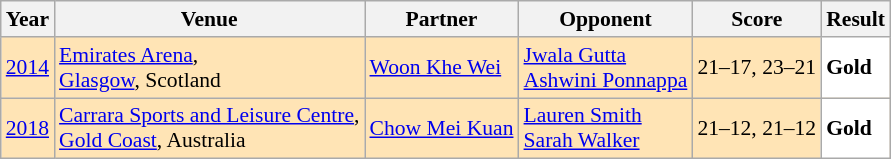<table class="sortable wikitable" style="font-size: 90%;">
<tr>
<th>Year</th>
<th>Venue</th>
<th>Partner</th>
<th>Opponent</th>
<th>Score</th>
<th>Result</th>
</tr>
<tr style="background:#FFE4B5">
<td align="center"><a href='#'>2014</a></td>
<td align="left"><a href='#'>Emirates Arena</a>,<br><a href='#'>Glasgow</a>, Scotland</td>
<td align="left"> <a href='#'>Woon Khe Wei</a></td>
<td align="left"> <a href='#'>Jwala Gutta</a><br> <a href='#'>Ashwini Ponnappa</a></td>
<td align="left">21–17, 23–21</td>
<td style="text-align:left; background:white"> <strong>Gold</strong></td>
</tr>
<tr style="background:#FFE4B5">
<td align="center"><a href='#'>2018</a></td>
<td align="left"><a href='#'>Carrara Sports and Leisure Centre</a>,<br><a href='#'>Gold Coast</a>, Australia</td>
<td align="left"> <a href='#'>Chow Mei Kuan</a></td>
<td align="left"> <a href='#'>Lauren Smith</a><br> <a href='#'>Sarah Walker</a></td>
<td align="left">21–12, 21–12</td>
<td style="text-align:left; background:white"> <strong>Gold</strong></td>
</tr>
</table>
